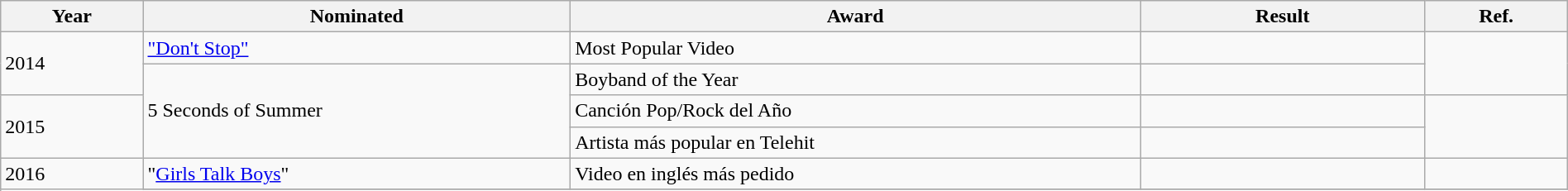<table class="wikitable" style="width:100%;">
<tr>
<th width=5%>Year</th>
<th style="width:15%;">Nominated</th>
<th style="width:20%;">Award</th>
<th style="width:10%;">Result</th>
<th style="width:5%;">Ref.</th>
</tr>
<tr>
<td rowspan="2">2014</td>
<td><a href='#'>"Don't Stop"</a></td>
<td>Most Popular Video</td>
<td></td>
<td rowspan="2"></td>
</tr>
<tr>
<td rowspan="3">5 Seconds of Summer</td>
<td>Boyband of the Year</td>
<td></td>
</tr>
<tr>
<td rowspan="2">2015</td>
<td>Canción Pop/Rock del Año</td>
<td></td>
<td rowspan="2"></td>
</tr>
<tr>
<td>Artista más popular en Telehit</td>
<td></td>
</tr>
<tr>
<td rowspan="2">2016</td>
<td>"<a href='#'>Girls Talk Boys</a>"</td>
<td>Video en inglés más pedido</td>
<td></td>
<td></td>
</tr>
<tr>
</tr>
</table>
